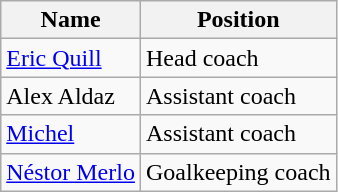<table class="wikitable">
<tr>
<th>Name</th>
<th>Position</th>
</tr>
<tr>
<td> <a href='#'>Eric Quill</a></td>
<td>Head coach</td>
</tr>
<tr>
<td> Alex Aldaz</td>
<td>Assistant coach</td>
</tr>
<tr>
<td> <a href='#'>Michel</a></td>
<td>Assistant coach</td>
</tr>
<tr>
<td> <a href='#'>Néstor Merlo</a></td>
<td>Goalkeeping coach</td>
</tr>
</table>
